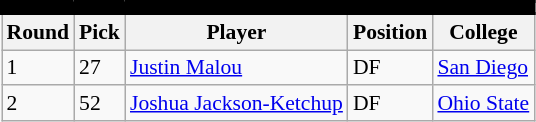<table class="wikitable sortable" style="text-align:center; font-size:90%; text-align:left;">
<tr style="border-spacing: 2px; border: 2px solid black;">
<td colspan="7" bgcolor="#000000" color="#000000" border="#FED000" align="center"><strong></strong></td>
</tr>
<tr>
<th><strong>Round</strong></th>
<th><strong>Pick</strong></th>
<th><strong>Player</strong></th>
<th><strong>Position</strong></th>
<th><strong>College</strong></th>
</tr>
<tr>
<td>1</td>
<td>27</td>
<td> <a href='#'>Justin Malou</a></td>
<td>DF</td>
<td><a href='#'>San Diego</a></td>
</tr>
<tr>
<td>2</td>
<td>52</td>
<td> <a href='#'>Joshua Jackson-Ketchup</a></td>
<td>DF</td>
<td><a href='#'>Ohio State</a></td>
</tr>
</table>
